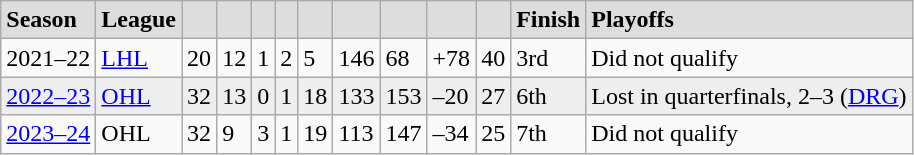<table class="wikitable">
<tr style="font-weight:bold; background:#ddd;">
<td>Season</td>
<td>League</td>
<td></td>
<td></td>
<td></td>
<td></td>
<td></td>
<td></td>
<td></td>
<td></td>
<td></td>
<td>Finish</td>
<td>Playoffs</td>
</tr>
<tr>
<td>2021–22</td>
<td><a href='#'>LHL</a></td>
<td>20</td>
<td>12</td>
<td>1</td>
<td>2</td>
<td>5</td>
<td>146</td>
<td>68</td>
<td>+78</td>
<td>40</td>
<td>3rd</td>
<td>Did not qualify</td>
</tr>
<tr style="background:#eee;">
<td><a href='#'>2022–23</a></td>
<td><a href='#'>OHL</a></td>
<td>32</td>
<td>13</td>
<td>0</td>
<td>1</td>
<td>18</td>
<td>133</td>
<td>153</td>
<td>–20</td>
<td>27</td>
<td>6th</td>
<td>Lost in quarterfinals, 2–3 (<a href='#'>DRG</a>)</td>
</tr>
<tr>
<td><a href='#'>2023–24</a></td>
<td>OHL</td>
<td>32</td>
<td>9</td>
<td>3</td>
<td>1</td>
<td>19</td>
<td>113</td>
<td>147</td>
<td>–34</td>
<td>25</td>
<td>7th</td>
<td>Did not qualify</td>
</tr>
</table>
